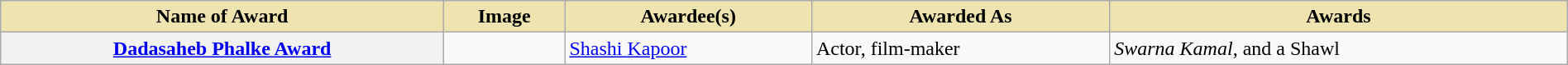<table class="wikitable plainrowheaders" style="width:100%;">
<tr>
<th scope="col" style="background-color:#EFE4B0;">Name of Award</th>
<th scope="col" style="background-color:#EFE4B0;">Image</th>
<th scope="col" style="background-color:#EFE4B0;">Awardee(s)</th>
<th scope="col" style="background-color:#EFE4B0;">Awarded As</th>
<th scope="col" style="background-color:#EFE4B0;">Awards</th>
</tr>
<tr>
<th scope="row"><a href='#'>Dadasaheb Phalke Award</a></th>
<td></td>
<td><a href='#'>Shashi Kapoor</a></td>
<td>Actor, film-maker</td>
<td><em>Swarna Kamal</em>,  and a Shawl</td>
</tr>
</table>
